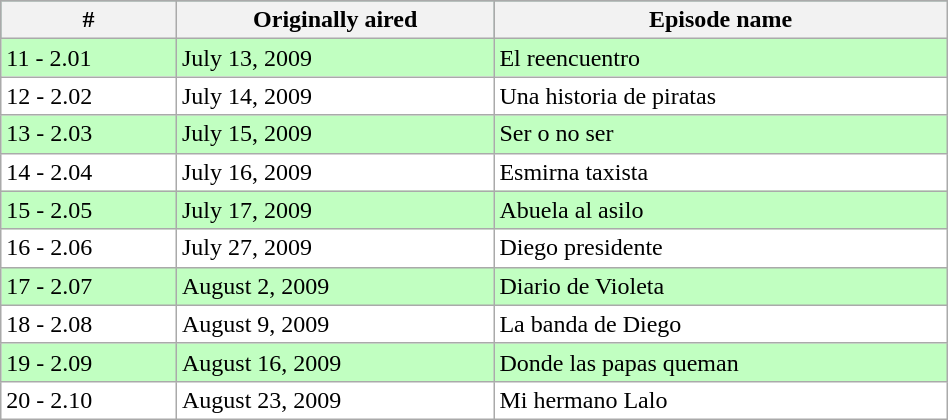<table class="wikitable" width=50%>
<tr style="background-color: #458B74">
<th>#</th>
<th>Originally aired</th>
<th>Episode name</th>
</tr>
<tr style="background-color: #C1FFC1" |>
<td>11 - 2.01</td>
<td>July 13, 2009</td>
<td>El reencuentro</td>
</tr>
<tr style="background-color: #FFFFFF" |>
<td>12 - 2.02</td>
<td>July 14, 2009</td>
<td>Una historia de piratas</td>
</tr>
<tr style="background-color: #C1FFC1" |>
<td>13 - 2.03</td>
<td>July 15, 2009</td>
<td>Ser o no ser</td>
</tr>
<tr style="background-color: #FFFFFF" |>
<td>14 - 2.04</td>
<td>July 16, 2009</td>
<td>Esmirna taxista</td>
</tr>
<tr style="background-color: #C1FFC1" |>
<td>15 - 2.05</td>
<td>July 17, 2009</td>
<td>Abuela al asilo</td>
</tr>
<tr style="background-color: #FFFFFF" |>
<td>16 - 2.06</td>
<td>July 27, 2009</td>
<td>Diego presidente</td>
</tr>
<tr style="background-color: #C1FFC1" |>
<td>17 - 2.07</td>
<td>August 2, 2009</td>
<td>Diario de Violeta</td>
</tr>
<tr style="background-color: #FFFFFF" |>
<td>18 - 2.08</td>
<td>August 9, 2009</td>
<td>La banda de Diego</td>
</tr>
<tr style="background-color: #C1FFC1" |>
<td>19 - 2.09</td>
<td>August 16, 2009</td>
<td>Donde las papas queman</td>
</tr>
<tr style="background-color: #FFFFFF" |>
<td>20 - 2.10</td>
<td>August 23, 2009</td>
<td>Mi hermano Lalo</td>
</tr>
</table>
